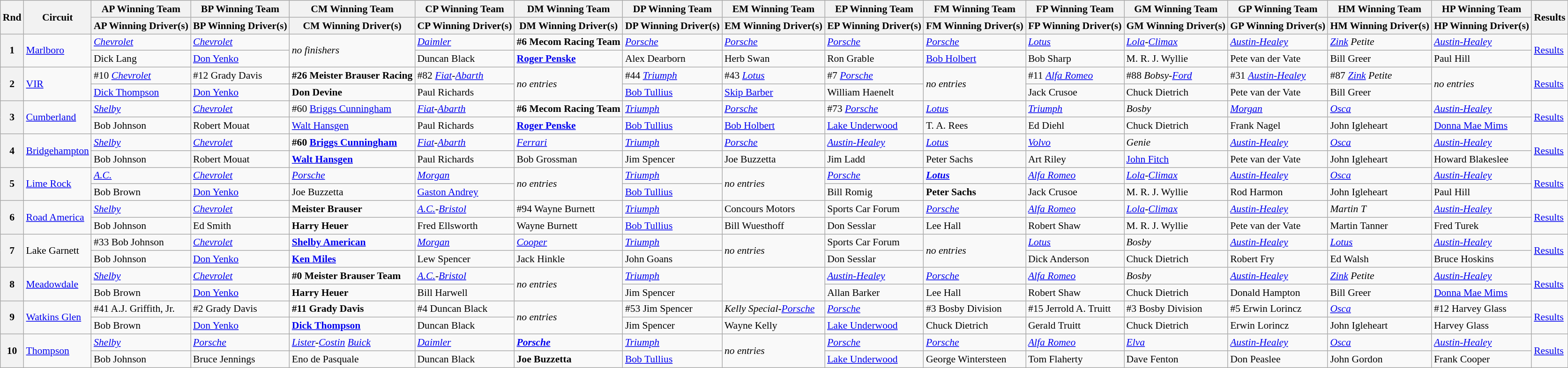<table class="wikitable" style="font-size: 90%; white-space: nowrap;">
<tr>
<th rowspan=2>Rnd</th>
<th rowspan=2>Circuit</th>
<th>AP Winning Team</th>
<th>BP Winning Team</th>
<th>CM Winning Team</th>
<th>CP Winning Team</th>
<th>DM Winning Team</th>
<th>DP Winning Team</th>
<th>EM Winning Team</th>
<th>EP Winning Team</th>
<th>FM Winning Team</th>
<th>FP Winning Team</th>
<th>GM Winning Team</th>
<th>GP Winning Team</th>
<th>HM Winning Team</th>
<th>HP Winning Team</th>
<th rowspan=2>Results</th>
</tr>
<tr>
<th>AP Winning Driver(s)</th>
<th>BP Winning Driver(s)</th>
<th>CM Winning Driver(s)</th>
<th>CP Winning Driver(s)</th>
<th>DM Winning Driver(s)</th>
<th>DP Winning Driver(s)</th>
<th>EM Winning Driver(s)</th>
<th>EP Winning Driver(s)</th>
<th>FM Winning Driver(s)</th>
<th>FP Winning Driver(s)</th>
<th>GM Winning Driver(s)</th>
<th>GP Winning Driver(s)</th>
<th>HM Winning Driver(s)</th>
<th>HP Winning Driver(s)</th>
</tr>
<tr>
<th rowspan=2>1</th>
<td rowspan=2><a href='#'>Marlboro</a></td>
<td> <em><a href='#'>Chevrolet</a></em></td>
<td> <em><a href='#'>Chevrolet</a></em></td>
<td rowspan=2> <em>no finishers</em></td>
<td> <em><a href='#'>Daimler</a></em></td>
<td> <strong>#6 Mecom Racing Team</strong></td>
<td> <em><a href='#'>Porsche</a></em></td>
<td> <em><a href='#'>Porsche</a></em></td>
<td> <em><a href='#'>Porsche</a></em></td>
<td> <em><a href='#'>Porsche</a></em></td>
<td> <em><a href='#'>Lotus</a></em></td>
<td> <em><a href='#'>Lola</a>-<a href='#'>Climax</a></em></td>
<td> <em><a href='#'>Austin-Healey</a></em></td>
<td> <em><a href='#'>Zink</a> Petite</em></td>
<td> <em><a href='#'>Austin-Healey</a></em></td>
<td rowspan=2><a href='#'>Results</a></td>
</tr>
<tr>
<td>  Dick Lang</td>
<td>  <a href='#'>Don Yenko</a></td>
<td>  Duncan Black</td>
<td> <strong> <a href='#'>Roger Penske</a></strong></td>
<td>  Alex Dearborn</td>
<td>  Herb Swan</td>
<td>  Ron Grable</td>
<td>  <a href='#'>Bob Holbert</a></td>
<td>  Bob Sharp</td>
<td>  M. R. J. Wyllie</td>
<td>  Pete van der Vate</td>
<td>  Bill Greer</td>
<td>  Paul Hill</td>
</tr>
<tr>
<th rowspan=2>2</th>
<td rowspan=2><a href='#'>VIR</a></td>
<td> #10 <em><a href='#'>Chevrolet</a></em></td>
<td> #12 Grady Davis</td>
<td> <strong>#26 Meister Brauser Racing</strong></td>
<td> #82 <em><a href='#'>Fiat</a>-<a href='#'>Abarth</a></em></td>
<td rowspan=2> <em>no entries</em></td>
<td> #44 <em><a href='#'>Triumph</a></em></td>
<td> #43 <em><a href='#'>Lotus</a></em></td>
<td> #7 <em><a href='#'>Porsche</a></em></td>
<td rowspan=2> <em>no entries</em></td>
<td> #11 <em><a href='#'>Alfa Romeo</a></em></td>
<td> #88 <em>Bobsy-<a href='#'>Ford</a></em></td>
<td> #31 <em><a href='#'>Austin-Healey</a></em></td>
<td> #87 <em><a href='#'>Zink</a> Petite</em></td>
<td rowspan=2> <em>no entries</em></td>
<td rowspan=2><a href='#'>Results</a></td>
</tr>
<tr>
<td>  <a href='#'>Dick Thompson</a></td>
<td>  <a href='#'>Don Yenko</a></td>
<td> <strong> Don Devine</strong></td>
<td>  Paul Richards</td>
<td>  <a href='#'>Bob Tullius</a></td>
<td>  <a href='#'>Skip Barber</a></td>
<td>  William Haenelt</td>
<td>  Jack Crusoe</td>
<td>  Chuck Dietrich</td>
<td>  Pete van der Vate</td>
<td>  Bill Greer</td>
</tr>
<tr>
<th rowspan=2>3</th>
<td rowspan=2><a href='#'>Cumberland</a></td>
<td> <em><a href='#'>Shelby</a></em></td>
<td> <em><a href='#'>Chevrolet</a></em></td>
<td> #60 <a href='#'>Briggs Cunningham</a></td>
<td> <em><a href='#'>Fiat</a>-<a href='#'>Abarth</a></em></td>
<td> <strong>#6 Mecom Racing Team</strong></td>
<td> <em><a href='#'>Triumph</a></em></td>
<td> <em><a href='#'>Porsche</a></em></td>
<td> #73 <em><a href='#'>Porsche</a></em></td>
<td> <em><a href='#'>Lotus</a></em></td>
<td> <em><a href='#'>Triumph</a></em></td>
<td> <em>Bosby</em></td>
<td> <em><a href='#'>Morgan</a></em></td>
<td> <em><a href='#'>Osca</a></em></td>
<td> <em><a href='#'>Austin-Healey</a></em></td>
<td rowspan=2><a href='#'>Results</a></td>
</tr>
<tr>
<td>  Bob Johnson</td>
<td>  Robert Mouat</td>
<td>  <a href='#'>Walt Hansgen</a></td>
<td>  Paul Richards</td>
<td> <strong> <a href='#'>Roger Penske</a></strong></td>
<td>  <a href='#'>Bob Tullius</a></td>
<td>  <a href='#'>Bob Holbert</a></td>
<td>  <a href='#'>Lake Underwood</a></td>
<td>  T. A. Rees</td>
<td>  Ed Diehl</td>
<td>  Chuck Dietrich</td>
<td>  Frank Nagel</td>
<td>  John Igleheart</td>
<td>  <a href='#'>Donna Mae Mims</a></td>
</tr>
<tr>
<th rowspan=2>4</th>
<td rowspan=2><a href='#'>Bridgehampton</a></td>
<td> <em><a href='#'>Shelby</a></em></td>
<td> <em><a href='#'>Chevrolet</a></em></td>
<td> <strong>#60 <a href='#'>Briggs Cunningham</a></strong></td>
<td> <em><a href='#'>Fiat</a>-<a href='#'>Abarth</a></em></td>
<td> <em><a href='#'>Ferrari</a></em></td>
<td> <em><a href='#'>Triumph</a></em></td>
<td> <em><a href='#'>Porsche</a></em></td>
<td> <em><a href='#'>Austin-Healey</a></em></td>
<td> <em><a href='#'>Lotus</a></em></td>
<td> <em><a href='#'>Volvo</a></em></td>
<td> <em>Genie</em></td>
<td> <em><a href='#'>Austin-Healey</a></em></td>
<td> <em><a href='#'>Osca</a></em></td>
<td> <em><a href='#'>Austin-Healey</a></em></td>
<td rowspan=2><a href='#'>Results</a></td>
</tr>
<tr>
<td>  Bob Johnson</td>
<td>  Robert Mouat</td>
<td> <strong> <a href='#'>Walt Hansgen</a></strong></td>
<td>  Paul Richards</td>
<td>  Bob Grossman</td>
<td>  Jim Spencer</td>
<td>  Joe Buzzetta</td>
<td>  Jim Ladd</td>
<td>  Peter Sachs</td>
<td>  Art Riley</td>
<td>  <a href='#'>John Fitch</a></td>
<td>  Pete van der Vate</td>
<td>  John Igleheart</td>
<td>  Howard Blakeslee</td>
</tr>
<tr>
<th rowspan=2>5</th>
<td rowspan=2><a href='#'>Lime Rock</a></td>
<td> <em><a href='#'>A.C.</a></em></td>
<td> <em><a href='#'>Chevrolet</a></em></td>
<td> <em><a href='#'>Porsche</a></em></td>
<td> <em><a href='#'>Morgan</a></em></td>
<td rowspan=2> <em>no entries</em></td>
<td> <em><a href='#'>Triumph</a></em></td>
<td rowspan=2> <em>no entries</em></td>
<td> <em><a href='#'>Porsche</a></em></td>
<td> <strong><em><a href='#'>Lotus</a></em></strong></td>
<td> <em><a href='#'>Alfa Romeo</a></em></td>
<td> <em><a href='#'>Lola</a>-<a href='#'>Climax</a></em></td>
<td> <em><a href='#'>Austin-Healey</a></em></td>
<td> <em><a href='#'>Osca</a></em></td>
<td> <em><a href='#'>Austin-Healey</a></em></td>
<td rowspan=2><a href='#'>Results</a></td>
</tr>
<tr>
<td>  Bob Brown</td>
<td>  <a href='#'>Don Yenko</a></td>
<td>  Joe Buzzetta</td>
<td>  <a href='#'>Gaston Andrey</a></td>
<td>  <a href='#'>Bob Tullius</a></td>
<td>  Bill Romig</td>
<td> <strong> Peter Sachs</strong></td>
<td>  Jack Crusoe</td>
<td>  M. R. J. Wyllie</td>
<td>  Rod Harmon</td>
<td>  John Igleheart</td>
<td>  Paul Hill</td>
</tr>
<tr>
<th rowspan=2>6</th>
<td rowspan=2><a href='#'>Road America</a></td>
<td> <em><a href='#'>Shelby</a></em></td>
<td> <em><a href='#'>Chevrolet</a></em></td>
<td> <strong>Meister Brauser</strong></td>
<td> <em><a href='#'>A.C.</a>-<a href='#'>Bristol</a></em></td>
<td> #94 Wayne Burnett</td>
<td> <em><a href='#'>Triumph</a></em></td>
<td> Concours Motors</td>
<td> Sports Car Forum</td>
<td> <em><a href='#'>Porsche</a></em></td>
<td> <em><a href='#'>Alfa Romeo</a></em></td>
<td> <em><a href='#'>Lola</a>-<a href='#'>Climax</a></em></td>
<td> <em><a href='#'>Austin-Healey</a></em></td>
<td> <em>Martin T</em></td>
<td> <em><a href='#'>Austin-Healey</a></em></td>
<td rowspan=2><a href='#'>Results</a></td>
</tr>
<tr>
<td>  Bob Johnson</td>
<td>  Ed Smith</td>
<td> <strong> Harry Heuer</strong></td>
<td>  Fred Ellsworth</td>
<td>  Wayne Burnett</td>
<td>  <a href='#'>Bob Tullius</a></td>
<td>  Bill Wuesthoff</td>
<td>  Don Sesslar</td>
<td>  Lee Hall</td>
<td>  Robert Shaw</td>
<td>  M. R. J. Wyllie</td>
<td>  Pete van der Vate</td>
<td>  Martin Tanner</td>
<td>  Fred Turek</td>
</tr>
<tr>
<th rowspan=2>7</th>
<td rowspan=2>Lake Garnett</td>
<td> #33 Bob Johnson</td>
<td> <em><a href='#'>Chevrolet</a></em></td>
<td> <strong><a href='#'>Shelby American</a></strong></td>
<td> <em><a href='#'>Morgan</a></em></td>
<td> <em><a href='#'>Cooper</a></em></td>
<td> <em><a href='#'>Triumph</a></em></td>
<td rowspan=2> <em>no entries</em></td>
<td> Sports Car Forum</td>
<td rowspan=2> <em>no entries</em></td>
<td> <em><a href='#'>Lotus</a></em></td>
<td> <em>Bosby</em></td>
<td> <em><a href='#'>Austin-Healey</a></em></td>
<td> <em><a href='#'>Lotus</a></em></td>
<td> <em><a href='#'>Austin-Healey</a></em></td>
<td rowspan=2><a href='#'>Results</a></td>
</tr>
<tr>
<td>  Bob Johnson</td>
<td>  <a href='#'>Don Yenko</a></td>
<td> <strong> <a href='#'>Ken Miles</a></strong></td>
<td>  Lew Spencer</td>
<td>  Jack Hinkle</td>
<td>  John Goans</td>
<td>  Don Sesslar</td>
<td>  Dick Anderson</td>
<td>  Chuck Dietrich</td>
<td>  Robert Fry</td>
<td>  Ed Walsh</td>
<td>  Bruce Hoskins</td>
</tr>
<tr>
<th rowspan=2>8</th>
<td rowspan=2><a href='#'>Meadowdale</a></td>
<td> <em><a href='#'>Shelby</a></em></td>
<td> <em><a href='#'>Chevrolet</a></em></td>
<td> <strong>#0 Meister Brauser Team</strong></td>
<td> <em><a href='#'>A.C.</a>-<a href='#'>Bristol</a></em></td>
<td rowspan=2> <em>no entries</em></td>
<td> <em><a href='#'>Triumph</a></em></td>
<td rowspan=2> </td>
<td> <em><a href='#'>Austin-Healey</a></em></td>
<td> <em><a href='#'>Porsche</a></em></td>
<td> <em><a href='#'>Alfa Romeo</a></em></td>
<td> <em>Bosby</em></td>
<td> <em><a href='#'>Austin-Healey</a></em></td>
<td> <em><a href='#'>Zink</a> Petite</em></td>
<td> <em><a href='#'>Austin-Healey</a></em></td>
<td rowspan=2><a href='#'>Results</a></td>
</tr>
<tr>
<td>  Bob Brown</td>
<td>  <a href='#'>Don Yenko</a></td>
<td> <strong> Harry Heuer</strong></td>
<td>  Bill Harwell</td>
<td>  Jim Spencer</td>
<td>  Allan Barker</td>
<td>  Lee Hall</td>
<td>  Robert Shaw</td>
<td>  Chuck Dietrich</td>
<td>  Donald Hampton</td>
<td>  Bill Greer</td>
<td>  <a href='#'>Donna Mae Mims</a></td>
</tr>
<tr>
<th rowspan=2>9</th>
<td rowspan=2><a href='#'>Watkins Glen</a></td>
<td> #41 A.J. Griffith, Jr.</td>
<td> #2 Grady Davis</td>
<td> <strong>#11 Grady Davis</strong></td>
<td> #4 Duncan Black</td>
<td rowspan=2> <em>no entries</em></td>
<td> #53 Jim Spencer</td>
<td> <em>Kelly Special-<a href='#'>Porsche</a></em></td>
<td> <em><a href='#'>Porsche</a></em></td>
<td> #3 Bosby Division</td>
<td> #15 Jerrold A. Truitt</td>
<td> #3 Bosby Division</td>
<td> #5 Erwin Lorincz</td>
<td> <em><a href='#'>Osca</a></em></td>
<td> #12 Harvey Glass</td>
<td rowspan=2><a href='#'>Results</a></td>
</tr>
<tr>
<td>  Bob Brown</td>
<td>  <a href='#'>Don Yenko</a></td>
<td> <strong> <a href='#'>Dick Thompson</a></strong></td>
<td>  Duncan Black</td>
<td>  Jim Spencer</td>
<td>  Wayne Kelly</td>
<td>  <a href='#'>Lake Underwood</a></td>
<td>  Chuck Dietrich</td>
<td>  Gerald Truitt</td>
<td>  Chuck Dietrich</td>
<td>  Erwin Lorincz</td>
<td>  John Igleheart</td>
<td>  Harvey Glass</td>
</tr>
<tr>
<th rowspan=2>10</th>
<td rowspan=2><a href='#'>Thompson</a></td>
<td> <em><a href='#'>Shelby</a></em></td>
<td> <em><a href='#'>Porsche</a></em></td>
<td> <em><a href='#'>Lister</a>-<a href='#'>Costin</a> <a href='#'>Buick</a></em></td>
<td> <em><a href='#'>Daimler</a></em></td>
<td> <strong><em><a href='#'>Porsche</a></em></strong></td>
<td> <em><a href='#'>Triumph</a></em></td>
<td rowspan=2> <em>no entries</em></td>
<td> <em><a href='#'>Porsche</a></em></td>
<td> <em><a href='#'>Porsche</a></em></td>
<td> <em><a href='#'>Alfa Romeo</a></em></td>
<td> <em><a href='#'>Elva</a></em></td>
<td> <em><a href='#'>Austin-Healey</a></em></td>
<td> <em><a href='#'>Osca</a></em></td>
<td> <em><a href='#'>Austin-Healey</a></em></td>
<td rowspan=2><a href='#'>Results</a></td>
</tr>
<tr>
<td>  Bob Johnson</td>
<td>  Bruce Jennings</td>
<td>  Eno de Pasquale</td>
<td>  Duncan Black</td>
<td> <strong> Joe Buzzetta</strong></td>
<td>  <a href='#'>Bob Tullius</a></td>
<td>  <a href='#'>Lake Underwood</a></td>
<td>  George Wintersteen</td>
<td>  Tom Flaherty</td>
<td>  Dave Fenton</td>
<td>  Don Peaslee</td>
<td>  John Gordon</td>
<td>  Frank Cooper</td>
</tr>
</table>
